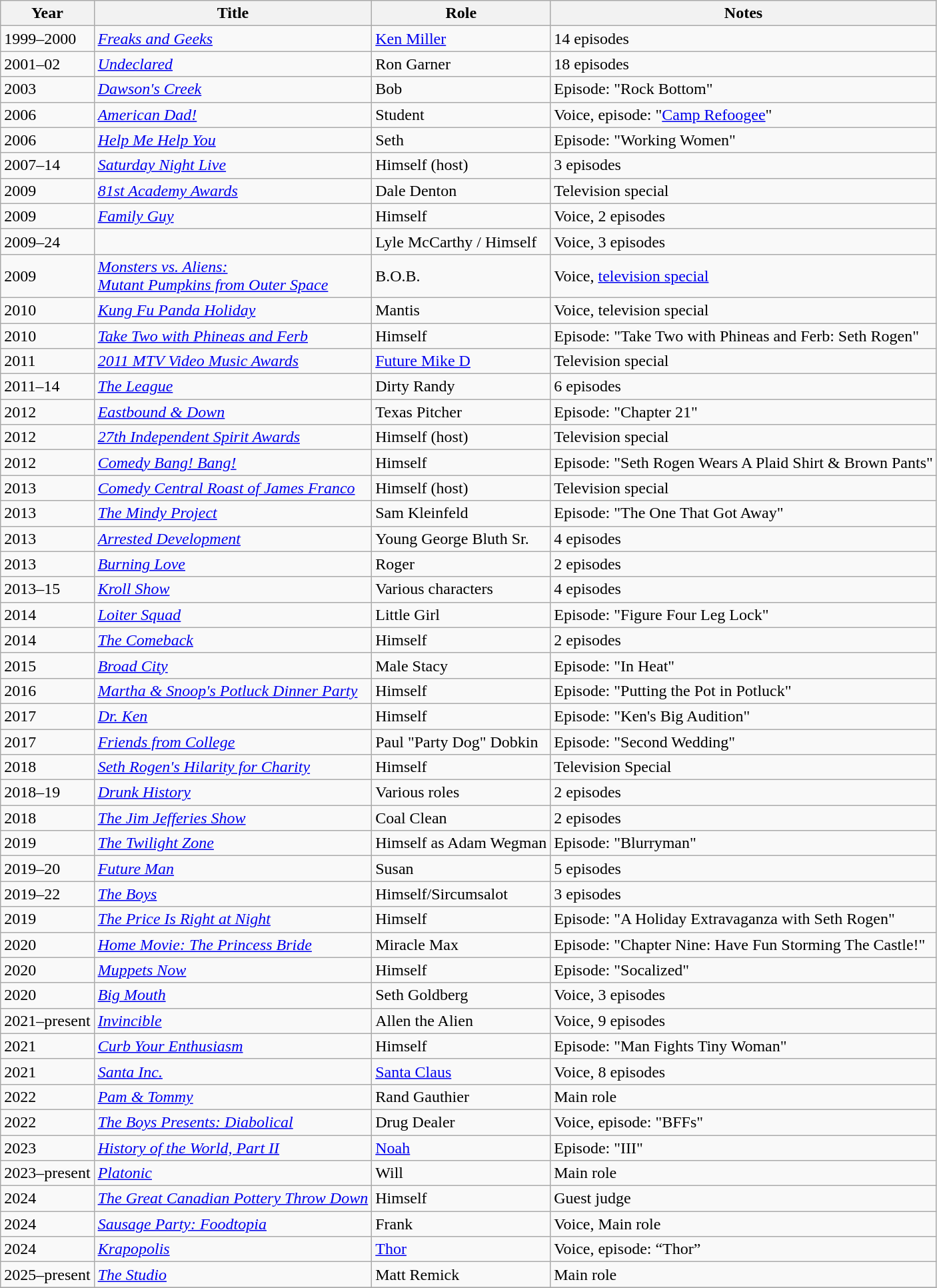<table class="wikitable sortable">
<tr>
<th>Year</th>
<th>Title</th>
<th>Role</th>
<th>Notes</th>
</tr>
<tr>
<td>1999–2000</td>
<td><em><a href='#'>Freaks and Geeks</a></em></td>
<td><a href='#'>Ken Miller</a></td>
<td>14 episodes</td>
</tr>
<tr>
<td>2001–02</td>
<td><em><a href='#'>Undeclared</a></em></td>
<td>Ron Garner</td>
<td>18 episodes</td>
</tr>
<tr>
<td>2003</td>
<td><em><a href='#'>Dawson's Creek</a></em></td>
<td>Bob</td>
<td>Episode: "Rock Bottom"</td>
</tr>
<tr>
<td>2006</td>
<td><em><a href='#'>American Dad!</a></em></td>
<td>Student</td>
<td>Voice, episode: "<a href='#'>Camp Refoogee</a>"</td>
</tr>
<tr>
<td>2006</td>
<td><em><a href='#'>Help Me Help You</a></em></td>
<td>Seth</td>
<td>Episode: "Working Women"</td>
</tr>
<tr>
<td>2007–14</td>
<td><em><a href='#'>Saturday Night Live</a></em></td>
<td>Himself (host)</td>
<td>3 episodes</td>
</tr>
<tr>
<td>2009</td>
<td><em><a href='#'>81st Academy Awards</a></em></td>
<td>Dale Denton</td>
<td>Television special</td>
</tr>
<tr>
<td>2009</td>
<td><em><a href='#'>Family Guy</a></em></td>
<td>Himself</td>
<td>Voice, 2 episodes</td>
</tr>
<tr>
<td>2009–24</td>
<td><em></em></td>
<td>Lyle McCarthy / Himself</td>
<td>Voice, 3 episodes</td>
</tr>
<tr>
<td>2009</td>
<td><em><a href='#'>Monsters vs. Aliens: <br> Mutant Pumpkins from Outer Space</a></em></td>
<td>B.O.B.</td>
<td>Voice, <a href='#'>television special</a></td>
</tr>
<tr>
<td>2010</td>
<td><em><a href='#'>Kung Fu Panda Holiday</a></em></td>
<td>Mantis</td>
<td>Voice, television special</td>
</tr>
<tr>
<td>2010</td>
<td><em><a href='#'>Take Two with Phineas and Ferb</a></em></td>
<td>Himself</td>
<td>Episode: "Take Two with Phineas and Ferb: Seth Rogen"</td>
</tr>
<tr>
<td>2011</td>
<td><em><a href='#'>2011 MTV Video Music Awards</a></em></td>
<td><a href='#'>Future Mike D</a></td>
<td>Television special</td>
</tr>
<tr>
<td>2011–14</td>
<td data-sort-value="League, The"><em><a href='#'>The League</a></em></td>
<td>Dirty Randy</td>
<td>6 episodes</td>
</tr>
<tr>
<td>2012</td>
<td><em><a href='#'>Eastbound & Down</a></em></td>
<td>Texas Pitcher</td>
<td>Episode: "Chapter 21"</td>
</tr>
<tr>
<td>2012</td>
<td><em><a href='#'>27th Independent Spirit Awards</a></em></td>
<td>Himself (host)</td>
<td>Television special</td>
</tr>
<tr>
<td>2012</td>
<td><em><a href='#'>Comedy Bang! Bang!</a></em></td>
<td>Himself</td>
<td>Episode: "Seth Rogen Wears A Plaid Shirt & Brown Pants"</td>
</tr>
<tr>
<td>2013</td>
<td><em><a href='#'>Comedy Central Roast of James Franco</a></em></td>
<td>Himself (host)</td>
<td>Television special</td>
</tr>
<tr>
<td>2013</td>
<td data-sort-value="Mindy Project, The"><em><a href='#'>The Mindy Project</a></em></td>
<td>Sam Kleinfeld</td>
<td>Episode: "The One That Got Away"</td>
</tr>
<tr>
<td>2013</td>
<td><em><a href='#'>Arrested Development</a></em></td>
<td>Young George Bluth Sr.</td>
<td>4 episodes</td>
</tr>
<tr>
<td>2013</td>
<td><em><a href='#'>Burning Love</a></em></td>
<td>Roger</td>
<td>2 episodes</td>
</tr>
<tr>
<td>2013–15</td>
<td><em><a href='#'>Kroll Show</a></em></td>
<td>Various characters</td>
<td>4 episodes</td>
</tr>
<tr>
<td>2014</td>
<td><em><a href='#'>Loiter Squad</a></em></td>
<td>Little Girl</td>
<td>Episode: "Figure Four Leg Lock"</td>
</tr>
<tr>
<td>2014</td>
<td data-sort-value="Comeback, The"><em><a href='#'>The Comeback</a></em></td>
<td>Himself</td>
<td>2 episodes</td>
</tr>
<tr>
<td>2015</td>
<td><em><a href='#'>Broad City</a></em></td>
<td>Male Stacy</td>
<td>Episode: "In Heat"</td>
</tr>
<tr>
<td>2016</td>
<td><em><a href='#'>Martha & Snoop's Potluck Dinner Party</a></em></td>
<td>Himself</td>
<td>Episode: "Putting the Pot in Potluck"</td>
</tr>
<tr>
<td>2017</td>
<td><em><a href='#'>Dr. Ken</a></em></td>
<td>Himself</td>
<td>Episode: "Ken's Big Audition"</td>
</tr>
<tr>
<td>2017</td>
<td><em><a href='#'>Friends from College</a></em></td>
<td>Paul "Party Dog" Dobkin</td>
<td>Episode: "Second Wedding"</td>
</tr>
<tr>
<td>2018</td>
<td><em><a href='#'>Seth Rogen's Hilarity for Charity</a></em></td>
<td>Himself</td>
<td>Television Special</td>
</tr>
<tr>
<td>2018–19</td>
<td><em><a href='#'>Drunk History</a></em></td>
<td>Various roles</td>
<td>2 episodes</td>
</tr>
<tr>
<td>2018</td>
<td data-sort-value="Jim Jefferies Show, The"><em><a href='#'>The Jim Jefferies Show</a></em></td>
<td>Coal Clean</td>
<td>2 episodes</td>
</tr>
<tr>
<td>2019</td>
<td data-sort-value="Twilight Zone, The"><em><a href='#'>The Twilight Zone</a></em></td>
<td>Himself as Adam Wegman</td>
<td>Episode: "Blurryman"</td>
</tr>
<tr>
<td>2019–20</td>
<td><em><a href='#'>Future Man</a></em></td>
<td>Susan</td>
<td>5 episodes</td>
</tr>
<tr>
<td>2019–22</td>
<td data-sort-value="Boys, The"><em><a href='#'>The Boys</a></em></td>
<td>Himself/Sircumsalot</td>
<td>3 episodes</td>
</tr>
<tr>
<td>2019</td>
<td data-sort-value="Price Is Right at Night, The"><em><a href='#'>The Price Is Right at Night</a></em></td>
<td>Himself</td>
<td>Episode: "A Holiday Extravaganza with Seth Rogen"</td>
</tr>
<tr>
<td>2020</td>
<td><em><a href='#'>Home Movie: The Princess Bride</a></em></td>
<td>Miracle Max</td>
<td>Episode: "Chapter Nine: Have Fun Storming The Castle!"</td>
</tr>
<tr>
<td>2020</td>
<td><em><a href='#'>Muppets Now</a></em></td>
<td>Himself</td>
<td>Episode: "Socalized"</td>
</tr>
<tr>
<td>2020</td>
<td><em><a href='#'>Big Mouth</a></em></td>
<td>Seth Goldberg</td>
<td>Voice, 3 episodes</td>
</tr>
<tr>
<td>2021–present</td>
<td><em><a href='#'>Invincible</a></em></td>
<td>Allen the Alien</td>
<td>Voice, 9 episodes</td>
</tr>
<tr>
<td>2021</td>
<td><em><a href='#'>Curb Your Enthusiasm</a></em></td>
<td>Himself</td>
<td>Episode: "Man Fights Tiny Woman"</td>
</tr>
<tr>
<td>2021</td>
<td><em><a href='#'>Santa Inc.</a></em></td>
<td><a href='#'>Santa Claus</a></td>
<td>Voice, 8 episodes</td>
</tr>
<tr>
<td>2022</td>
<td><em><a href='#'>Pam & Tommy</a></em></td>
<td>Rand Gauthier</td>
<td>Main role</td>
</tr>
<tr>
<td>2022</td>
<td data-sort-value="Boys Presents: Diabolical, The"><em><a href='#'>The Boys Presents: Diabolical</a></em></td>
<td>Drug Dealer</td>
<td>Voice, episode: "BFFs"</td>
</tr>
<tr>
<td>2023</td>
<td><em><a href='#'>History of the World, Part II</a></em></td>
<td><a href='#'>Noah</a></td>
<td>Episode: "III"</td>
</tr>
<tr>
<td>2023–present</td>
<td><em><a href='#'>Platonic</a></em></td>
<td>Will</td>
<td>Main role</td>
</tr>
<tr>
<td>2024</td>
<td data-sort-value="Great Canadian Pottery Throw Down, The"><em><a href='#'>The Great Canadian Pottery Throw Down</a></em></td>
<td>Himself</td>
<td>Guest judge</td>
</tr>
<tr>
<td>2024</td>
<td><em><a href='#'>Sausage Party: Foodtopia</a></em></td>
<td>Frank</td>
<td>Voice, Main role</td>
</tr>
<tr>
<td>2024</td>
<td><em><a href='#'>Krapopolis</a></em></td>
<td><a href='#'>Thor</a></td>
<td>Voice, episode: “Thor”</td>
</tr>
<tr>
<td>2025–present</td>
<td data-sort-value="Studio, The"><em><a href='#'>The Studio</a></em></td>
<td>Matt Remick</td>
<td>Main role</td>
</tr>
<tr>
</tr>
</table>
